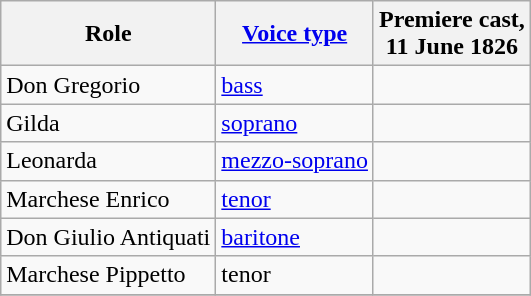<table class="wikitable">
<tr>
<th>Role</th>
<th><a href='#'>Voice type</a></th>
<th>Premiere cast,<br>11 June 1826</th>
</tr>
<tr>
<td>Don Gregorio</td>
<td><a href='#'>bass</a></td>
<td></td>
</tr>
<tr>
<td>Gilda</td>
<td><a href='#'>soprano</a></td>
<td></td>
</tr>
<tr>
<td>Leonarda</td>
<td><a href='#'>mezzo-soprano</a></td>
<td></td>
</tr>
<tr>
<td>Marchese Enrico</td>
<td><a href='#'>tenor</a></td>
<td></td>
</tr>
<tr>
<td>Don Giulio Antiquati</td>
<td><a href='#'>baritone</a></td>
<td></td>
</tr>
<tr>
<td>Marchese Pippetto</td>
<td>tenor</td>
<td></td>
</tr>
<tr>
</tr>
</table>
